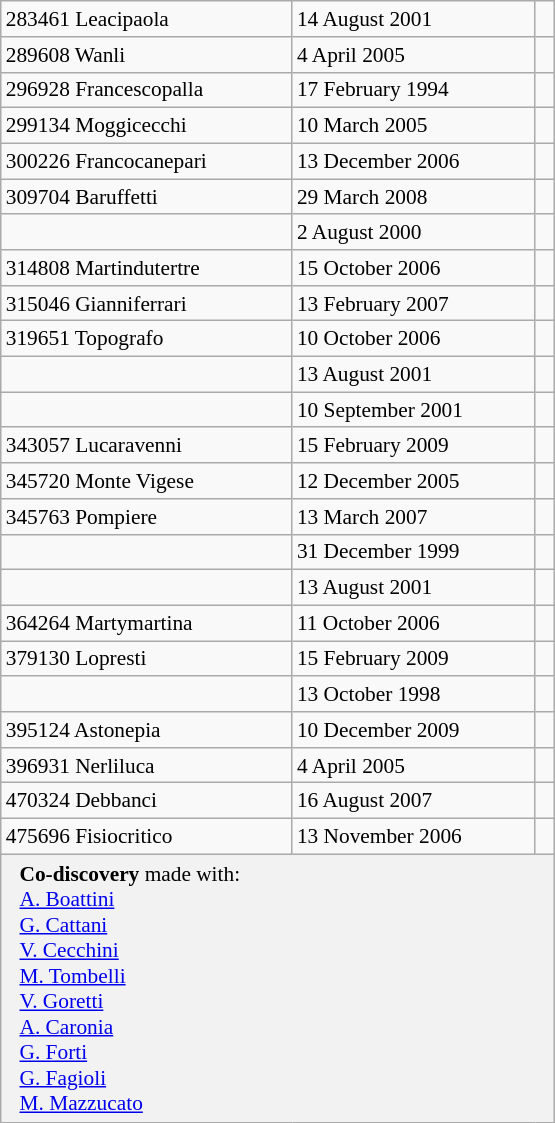<table class="wikitable" style="font-size: 89%; float: left; width: 26em; margin-right: 1em; height: 597px">
<tr>
<td>283461 Leacipaola</td>
<td>14 August 2001</td>
<td></td>
</tr>
<tr>
<td>289608 Wanli</td>
<td>4 April 2005</td>
<td> </td>
</tr>
<tr>
<td>296928 Francescopalla</td>
<td>17 February 1994</td>
<td> </td>
</tr>
<tr>
<td>299134 Moggicecchi</td>
<td>10 March 2005</td>
<td> </td>
</tr>
<tr>
<td>300226 Francocanepari</td>
<td>13 December 2006</td>
<td> </td>
</tr>
<tr>
<td>309704 Baruffetti</td>
<td>29 March 2008</td>
<td> </td>
</tr>
<tr>
<td></td>
<td>2 August 2000</td>
<td> </td>
</tr>
<tr>
<td>314808 Martindutertre</td>
<td>15 October 2006</td>
<td> </td>
</tr>
<tr>
<td>315046 Gianniferrari</td>
<td>13 February 2007</td>
<td> </td>
</tr>
<tr>
<td>319651 Topografo</td>
<td>10 October 2006</td>
<td> </td>
</tr>
<tr>
<td></td>
<td>13 August 2001</td>
<td> </td>
</tr>
<tr>
<td></td>
<td>10 September 2001</td>
<td> </td>
</tr>
<tr>
<td>343057 Lucaravenni</td>
<td>15 February 2009</td>
<td> </td>
</tr>
<tr>
<td>345720 Monte Vigese</td>
<td>12 December 2005</td>
<td> </td>
</tr>
<tr>
<td>345763 Pompiere</td>
<td>13 March 2007</td>
<td> </td>
</tr>
<tr>
<td></td>
<td>31 December 1999</td>
<td> </td>
</tr>
<tr>
<td></td>
<td>13 August 2001</td>
<td> </td>
</tr>
<tr>
<td>364264 Martymartina</td>
<td>11 October 2006</td>
<td> </td>
</tr>
<tr>
<td>379130 Lopresti</td>
<td>15 February 2009</td>
<td> </td>
</tr>
<tr>
<td></td>
<td>13 October 1998</td>
<td></td>
</tr>
<tr>
<td>395124 Astonepia</td>
<td>10 December 2009</td>
<td> </td>
</tr>
<tr>
<td>396931 Nerliluca</td>
<td>4 April 2005</td>
<td></td>
</tr>
<tr>
<td>470324 Debbanci</td>
<td>16 August 2007</td>
<td> </td>
</tr>
<tr>
<td>475696 Fisiocritico</td>
<td>13 November 2006</td>
<td> </td>
</tr>
<tr>
<th colspan=3 style="font-weight: normal; text-align: left; padding: 4px 12px;"><strong>Co-discovery</strong> made with:<br> <a href='#'>A. Boattini</a><br> <a href='#'>G. Cattani</a><br> <a href='#'>V. Cecchini</a><br> <a href='#'>M. Tombelli</a><br> <a href='#'>V. Goretti</a><br> <a href='#'>A. Caronia</a><br> <a href='#'>G. Forti</a><br> <a href='#'>G. Fagioli</a><br> <a href='#'>M. Mazzucato</a></th>
</tr>
</table>
